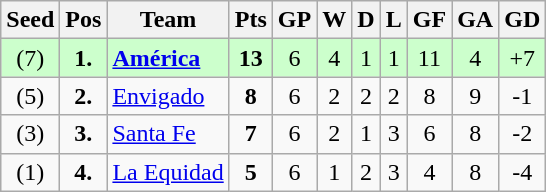<table class="wikitable sortable" style="text-align: center;">
<tr>
<th align="center">Seed</th>
<th align="center">Pos</th>
<th align="center">Team</th>
<th align="center">Pts</th>
<th align="center">GP</th>
<th align="center">W</th>
<th align="center">D</th>
<th align="center">L</th>
<th align="center">GF</th>
<th align="center">GA</th>
<th align="center">GD</th>
</tr>
<tr style="background: #CCFFCC;">
<td>(7)</td>
<td><strong>1.</strong></td>
<td align="left"><strong><a href='#'>América</a></strong></td>
<td><strong>13</strong></td>
<td>6</td>
<td>4</td>
<td>1</td>
<td>1</td>
<td>11</td>
<td>4</td>
<td>+7</td>
</tr>
<tr>
<td>(5)</td>
<td><strong>2.</strong></td>
<td align="left"><a href='#'>Envigado</a></td>
<td><strong>8</strong></td>
<td>6</td>
<td>2</td>
<td>2</td>
<td>2</td>
<td>8</td>
<td>9</td>
<td>-1</td>
</tr>
<tr>
<td>(3)</td>
<td><strong>3.</strong></td>
<td align="left"><a href='#'>Santa Fe</a></td>
<td><strong>7</strong></td>
<td>6</td>
<td>2</td>
<td>1</td>
<td>3</td>
<td>6</td>
<td>8</td>
<td>-2</td>
</tr>
<tr>
<td>(1)</td>
<td><strong>4.</strong></td>
<td align="left"><a href='#'>La Equidad</a></td>
<td><strong>5</strong></td>
<td>6</td>
<td>1</td>
<td>2</td>
<td>3</td>
<td>4</td>
<td>8</td>
<td>-4</td>
</tr>
</table>
